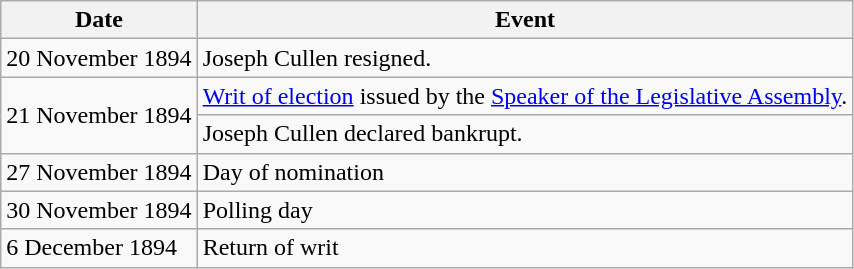<table class="wikitable">
<tr>
<th>Date</th>
<th>Event</th>
</tr>
<tr>
<td>20 November 1894</td>
<td>Joseph Cullen resigned.</td>
</tr>
<tr>
<td rowspan="2">21 November 1894</td>
<td><a href='#'>Writ of election</a> issued by the <a href='#'>Speaker of the Legislative Assembly</a>.</td>
</tr>
<tr>
<td>Joseph Cullen declared bankrupt.</td>
</tr>
<tr>
<td>27 November 1894</td>
<td>Day of nomination</td>
</tr>
<tr>
<td>30 November 1894</td>
<td>Polling day</td>
</tr>
<tr>
<td>6 December 1894</td>
<td>Return of writ</td>
</tr>
</table>
